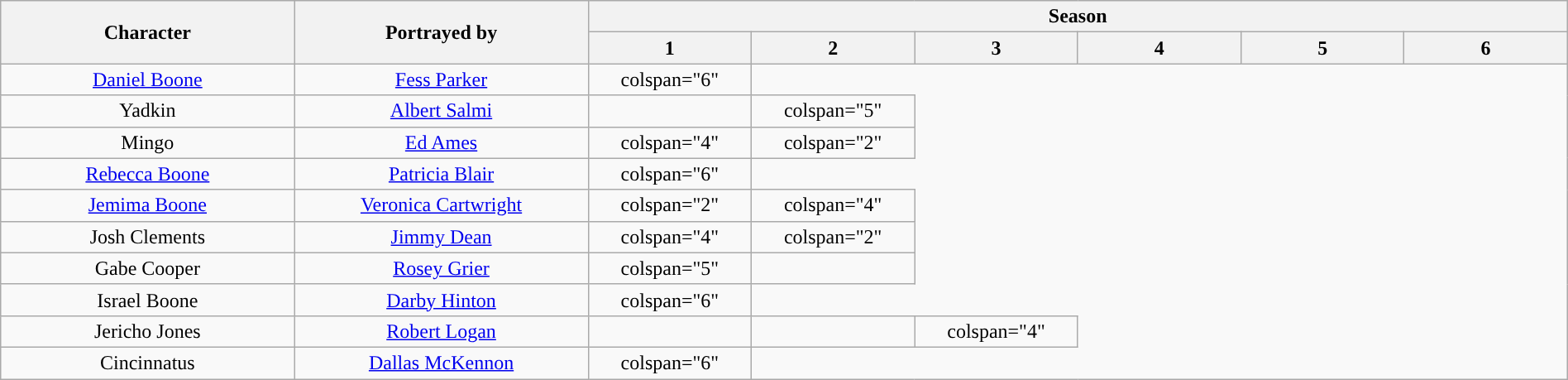<table class="wikitable" width="100%">
<tr>
<th width=18% rowspan="2">Character</th>
<th width=18% rowspan="2">Portrayed by</th>
<th colspan="6">Season</th>
</tr>
<tr>
<th width=10%>1</th>
<th width=10%>2</th>
<th width=10%>3</th>
<th width=10%>4</th>
<th width=10%>5</th>
<th width=10%>6</th>
</tr>
<tr align="center">
<td><a href='#'>Daniel Boone</a></td>
<td><a href='#'>Fess Parker</a></td>
<td>colspan="6"</td>
</tr>
<tr align="center">
<td>Yadkin</td>
<td><a href='#'>Albert Salmi</a></td>
<td></td>
<td>colspan="5"</td>
</tr>
<tr align="center">
<td>Mingo</td>
<td><a href='#'>Ed Ames</a></td>
<td>colspan="4"</td>
<td>colspan="2"</td>
</tr>
<tr align="center">
<td><a href='#'>Rebecca Boone</a></td>
<td><a href='#'>Patricia Blair</a></td>
<td>colspan="6"</td>
</tr>
<tr align="center">
<td><a href='#'>Jemima Boone</a></td>
<td><a href='#'>Veronica Cartwright</a></td>
<td>colspan="2"</td>
<td>colspan="4"</td>
</tr>
<tr align="center">
<td>Josh Clements</td>
<td><a href='#'>Jimmy Dean</a></td>
<td>colspan="4"</td>
<td>colspan="2"</td>
</tr>
<tr align="center">
<td>Gabe Cooper</td>
<td><a href='#'>Rosey Grier</a></td>
<td>colspan="5"</td>
<td></td>
</tr>
<tr align="center">
<td>Israel Boone</td>
<td><a href='#'>Darby Hinton</a></td>
<td>colspan="6"</td>
</tr>
<tr align="center">
<td>Jericho Jones</td>
<td><a href='#'>Robert Logan</a></td>
<td></td>
<td></td>
<td>colspan="4"</td>
</tr>
<tr align="center">
<td>Cincinnatus</td>
<td><a href='#'>Dallas McKennon</a></td>
<td>colspan="6"</td>
</tr>
</table>
